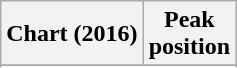<table class="wikitable sortable plainrowheaders" style="text-align:center">
<tr>
<th scope="col">Chart (2016)</th>
<th scope="col">Peak<br> position</th>
</tr>
<tr>
</tr>
<tr>
</tr>
<tr>
</tr>
<tr>
</tr>
</table>
